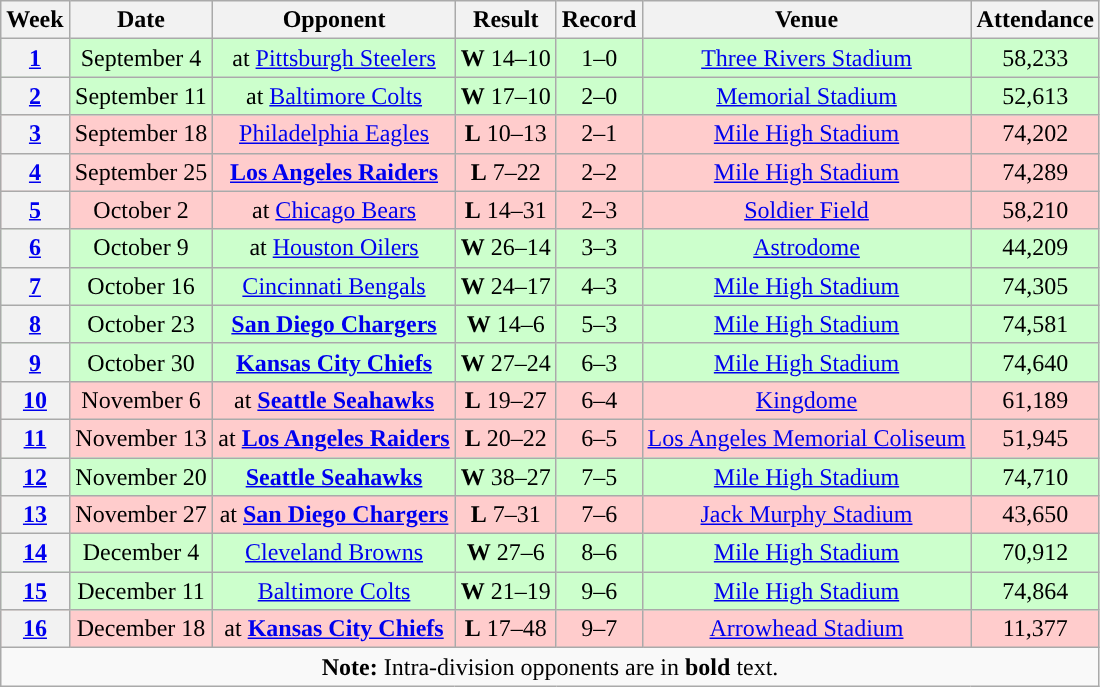<table class="wikitable" style="text-align:center">
<tr>
<th>Week</th>
<th>Date</th>
<th>Opponent</th>
<th>Result</th>
<th>Record</th>
<th>Venue</th>
<th>Attendance</th>
</tr>
<tr style="background:#cfc">
<th><a href='#'>1</a></th>
<td>September 4</td>
<td>at <a href='#'>Pittsburgh Steelers</a></td>
<td><strong>W</strong> 14–10</td>
<td>1–0</td>
<td><a href='#'>Three Rivers Stadium</a></td>
<td>58,233</td>
</tr>
<tr style="background:#cfc">
<th><a href='#'>2</a></th>
<td>September 11</td>
<td>at <a href='#'>Baltimore Colts</a></td>
<td><strong>W</strong> 17–10</td>
<td>2–0</td>
<td><a href='#'>Memorial Stadium</a></td>
<td>52,613</td>
</tr>
<tr style="background:#fcc">
<th><a href='#'>3</a></th>
<td>September 18</td>
<td><a href='#'>Philadelphia Eagles</a></td>
<td><strong>L</strong> 10–13</td>
<td>2–1</td>
<td><a href='#'>Mile High Stadium</a></td>
<td>74,202</td>
</tr>
<tr style="background:#fcc">
<th><a href='#'>4</a></th>
<td>September 25</td>
<td><strong><a href='#'>Los Angeles Raiders</a></strong></td>
<td><strong>L</strong> 7–22</td>
<td>2–2</td>
<td><a href='#'>Mile High Stadium</a></td>
<td>74,289</td>
</tr>
<tr style="background:#fcc">
<th><a href='#'>5</a></th>
<td>October 2</td>
<td>at <a href='#'>Chicago Bears</a></td>
<td><strong>L</strong> 14–31</td>
<td>2–3</td>
<td><a href='#'>Soldier Field</a></td>
<td>58,210</td>
</tr>
<tr style="background:#cfc">
<th><a href='#'>6</a></th>
<td>October 9</td>
<td>at <a href='#'>Houston Oilers</a></td>
<td><strong>W</strong> 26–14</td>
<td>3–3</td>
<td><a href='#'>Astrodome</a></td>
<td>44,209</td>
</tr>
<tr style="background:#cfc">
<th><a href='#'>7</a></th>
<td>October 16</td>
<td><a href='#'>Cincinnati Bengals</a></td>
<td><strong>W</strong> 24–17</td>
<td>4–3</td>
<td><a href='#'>Mile High Stadium</a></td>
<td>74,305</td>
</tr>
<tr style="background:#cfc">
<th><a href='#'>8</a></th>
<td>October 23</td>
<td><strong><a href='#'>San Diego Chargers</a></strong></td>
<td><strong>W</strong> 14–6</td>
<td>5–3</td>
<td><a href='#'>Mile High Stadium</a></td>
<td>74,581</td>
</tr>
<tr style="background:#cfc">
<th><a href='#'>9</a></th>
<td>October 30</td>
<td><strong><a href='#'>Kansas City Chiefs</a></strong></td>
<td><strong>W</strong> 27–24</td>
<td>6–3</td>
<td><a href='#'>Mile High Stadium</a></td>
<td>74,640</td>
</tr>
<tr style="background:#fcc">
<th><a href='#'>10</a></th>
<td>November 6</td>
<td>at <strong><a href='#'>Seattle Seahawks</a></strong></td>
<td><strong>L</strong> 19–27</td>
<td>6–4</td>
<td><a href='#'>Kingdome</a></td>
<td>61,189</td>
</tr>
<tr style="background:#fcc">
<th><a href='#'>11</a></th>
<td>November 13</td>
<td>at <strong><a href='#'>Los Angeles Raiders</a></strong></td>
<td><strong>L</strong> 20–22</td>
<td>6–5</td>
<td><a href='#'>Los Angeles Memorial Coliseum</a></td>
<td>51,945</td>
</tr>
<tr style="background:#cfc">
<th><a href='#'>12</a></th>
<td>November 20</td>
<td><strong><a href='#'>Seattle Seahawks</a></strong></td>
<td><strong>W</strong> 38–27</td>
<td>7–5</td>
<td><a href='#'>Mile High Stadium</a></td>
<td>74,710</td>
</tr>
<tr style="background:#fcc">
<th><a href='#'>13</a></th>
<td>November 27</td>
<td>at <strong><a href='#'>San Diego Chargers</a></strong></td>
<td><strong>L</strong>  7–31</td>
<td>7–6</td>
<td><a href='#'>Jack Murphy Stadium</a></td>
<td>43,650</td>
</tr>
<tr style="background:#cfc">
<th><a href='#'>14</a></th>
<td>December 4</td>
<td><a href='#'>Cleveland Browns</a></td>
<td><strong>W</strong> 27–6</td>
<td>8–6</td>
<td><a href='#'>Mile High Stadium</a></td>
<td>70,912</td>
</tr>
<tr style="background:#cfc">
<th><a href='#'>15</a></th>
<td>December 11</td>
<td><a href='#'>Baltimore Colts</a></td>
<td><strong>W</strong> 21–19</td>
<td>9–6</td>
<td><a href='#'>Mile High Stadium</a></td>
<td>74,864</td>
</tr>
<tr style="background:#fcc">
<th><a href='#'>16</a></th>
<td>December 18</td>
<td>at <strong><a href='#'>Kansas City Chiefs</a></strong></td>
<td><strong>L</strong> 17–48</td>
<td>9–7</td>
<td><a href='#'>Arrowhead Stadium</a></td>
<td>11,377</td>
</tr>
<tr>
<td colspan="8"><strong>Note:</strong> Intra-division opponents are in <strong>bold</strong> text.</td>
</tr>
</table>
